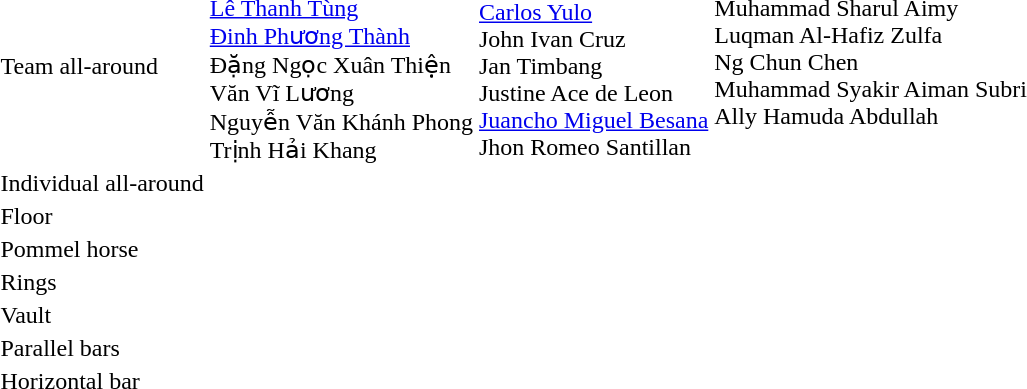<table>
<tr>
<td>Team all-around</td>
<td nowrap><br><a href='#'>Lê Thanh Tùng</a><br><a href='#'>Đinh Phương Thành</a><br>Đặng Ngọc Xuân Thiện<br>Văn Vĩ Lương<br>Nguyễn Văn Khánh Phong<br>Trịnh Hải Khang</td>
<td><br><a href='#'>Carlos Yulo</a><br>John Ivan Cruz<br>Jan Timbang<br>Justine Ace de Leon<br><a href='#'>Juancho Miguel Besana</a><br>Jhon Romeo Santillan</td>
<td valign=top nowrap><br>Muhammad Sharul Aimy<br>Luqman Al-Hafiz Zulfa<br>Ng Chun Chen<br>Muhammad Syakir Aiman Subri<br>Ally Hamuda Abdullah</td>
</tr>
<tr>
<td>Individual all-around</td>
<td></td>
<td></td>
<td></td>
</tr>
<tr>
<td>Floor</td>
<td></td>
<td nowrap></td>
<td></td>
</tr>
<tr>
<td>Pommel horse</td>
<td></td>
<td></td>
<td></td>
</tr>
<tr>
<td>Rings</td>
<td></td>
<td></td>
<td></td>
</tr>
<tr>
<td>Vault</td>
<td></td>
<td></td>
<td></td>
</tr>
<tr>
<td>Parallel bars</td>
<td></td>
<td></td>
<td></td>
</tr>
<tr>
<td>Horizontal bar</td>
<td></td>
<td></td>
<td></td>
</tr>
</table>
